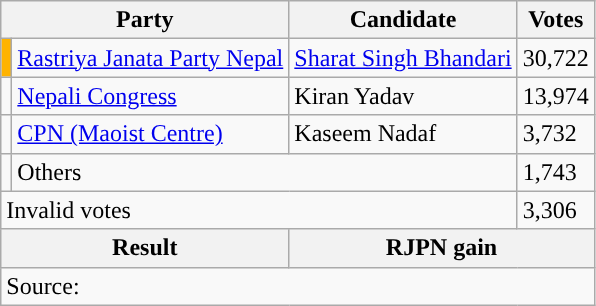<table class="wikitable">
<tr>
<th colspan="2">Party</th>
<th>Candidate</th>
<th>Votes</th>
</tr>
<tr>
<td style="background-color:#ffb300"></td>
<td><a href='#'>Rastriya Janata Party Nepal</a></td>
<td><a href='#'>Sharat Singh Bhandari</a></td>
<td>30,722</td>
</tr>
<tr>
<td style="background-color:"></td>
<td><a href='#'>Nepali Congress</a></td>
<td>Kiran Yadav</td>
<td>13,974</td>
</tr>
<tr>
<td style="background-color:"></td>
<td><a href='#'>CPN (Maoist Centre)</a></td>
<td>Kaseem Nadaf</td>
<td>3,732</td>
</tr>
<tr>
<td></td>
<td colspan="2">Others</td>
<td>1,743</td>
</tr>
<tr>
<td colspan="3">Invalid votes</td>
<td>3,306</td>
</tr>
<tr>
<th colspan="2">Result</th>
<th colspan="2">RJPN gain</th>
</tr>
<tr>
<td colspan="4">Source: </td>
</tr>
</table>
